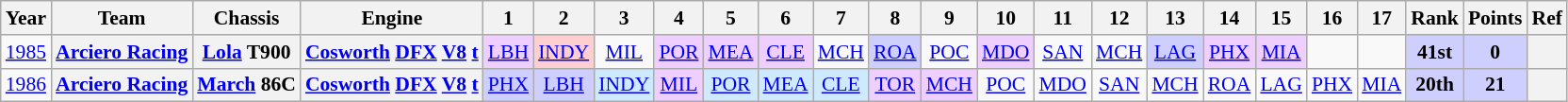<table class="wikitable" style="text-align:center; font-size:90%">
<tr>
<th>Year</th>
<th>Team</th>
<th>Chassis</th>
<th>Engine</th>
<th>1</th>
<th>2</th>
<th>3</th>
<th>4</th>
<th>5</th>
<th>6</th>
<th>7</th>
<th>8</th>
<th>9</th>
<th>10</th>
<th>11</th>
<th>12</th>
<th>13</th>
<th>14</th>
<th>15</th>
<th>16</th>
<th>17</th>
<th>Rank</th>
<th>Points</th>
<th>Ref</th>
</tr>
<tr>
<td><a href='#'>1985</a></td>
<th><a href='#'>Arciero Racing</a></th>
<th><a href='#'>Lola</a> T900</th>
<th><a href='#'>Cosworth</a> <a href='#'>DFX</a> <a href='#'>V8</a> <a href='#'>t</a></th>
<td style="background:#efcfff;"><a href='#'>LBH</a><br></td>
<td style="background:#ffcfcf;"><a href='#'>INDY</a><br></td>
<td><a href='#'>MIL</a></td>
<td style="background:#efcfff;"><a href='#'>POR</a><br></td>
<td style="background:#efcfff;"><a href='#'>MEA</a><br></td>
<td style="background:#efcfff;"><a href='#'>CLE</a><br></td>
<td><a href='#'>MCH</a></td>
<td style="background:#cfcfff;"><a href='#'>ROA</a><br></td>
<td><a href='#'>POC</a></td>
<td style="background:#efcfff;"><a href='#'>MDO</a><br></td>
<td><a href='#'>SAN</a></td>
<td><a href='#'>MCH</a></td>
<td style="background:#cfcfff;"><a href='#'>LAG</a><br></td>
<td style="background:#efcfff;"><a href='#'>PHX</a><br></td>
<td style="background:#efcfff;"><a href='#'>MIA</a><br></td>
<td></td>
<td></td>
<td style="background:#CFCFFF;"><strong>41st</strong></td>
<td style="background:#CFCFFF;"><strong>0</strong></td>
<th></th>
</tr>
<tr>
<td><a href='#'>1986</a></td>
<th><a href='#'>Arciero Racing</a></th>
<th><a href='#'>March</a> 86C</th>
<th><a href='#'>Cosworth</a> <a href='#'>DFX</a> <a href='#'>V8</a> <a href='#'>t</a></th>
<td style="background:#cfcfff;"><a href='#'>PHX</a><br></td>
<td style="background:#cfcfff;"><a href='#'>LBH</a><br></td>
<td style="background:#cfeaff;"><a href='#'>INDY</a><br></td>
<td style="background:#efcfff;"><a href='#'>MIL</a><br></td>
<td style="background:#cfeaff;"><a href='#'>POR</a><br></td>
<td style="background:#cfeaff;"><a href='#'>MEA</a><br></td>
<td style="background:#cfeaff;"><a href='#'>CLE</a><br></td>
<td style="background:#efcfff;"><a href='#'>TOR</a><br></td>
<td style="background:#efcfff;"><a href='#'>MCH</a><br></td>
<td><a href='#'>POC</a></td>
<td><a href='#'>MDO</a></td>
<td><a href='#'>SAN</a></td>
<td><a href='#'>MCH</a></td>
<td><a href='#'>ROA</a></td>
<td><a href='#'>LAG</a></td>
<td><a href='#'>PHX</a></td>
<td><a href='#'>MIA</a></td>
<td style="background:#CFCFFF;"><strong>20th</strong></td>
<td style="background:#CFCFFF;"><strong>21</strong></td>
<th></th>
</tr>
</table>
